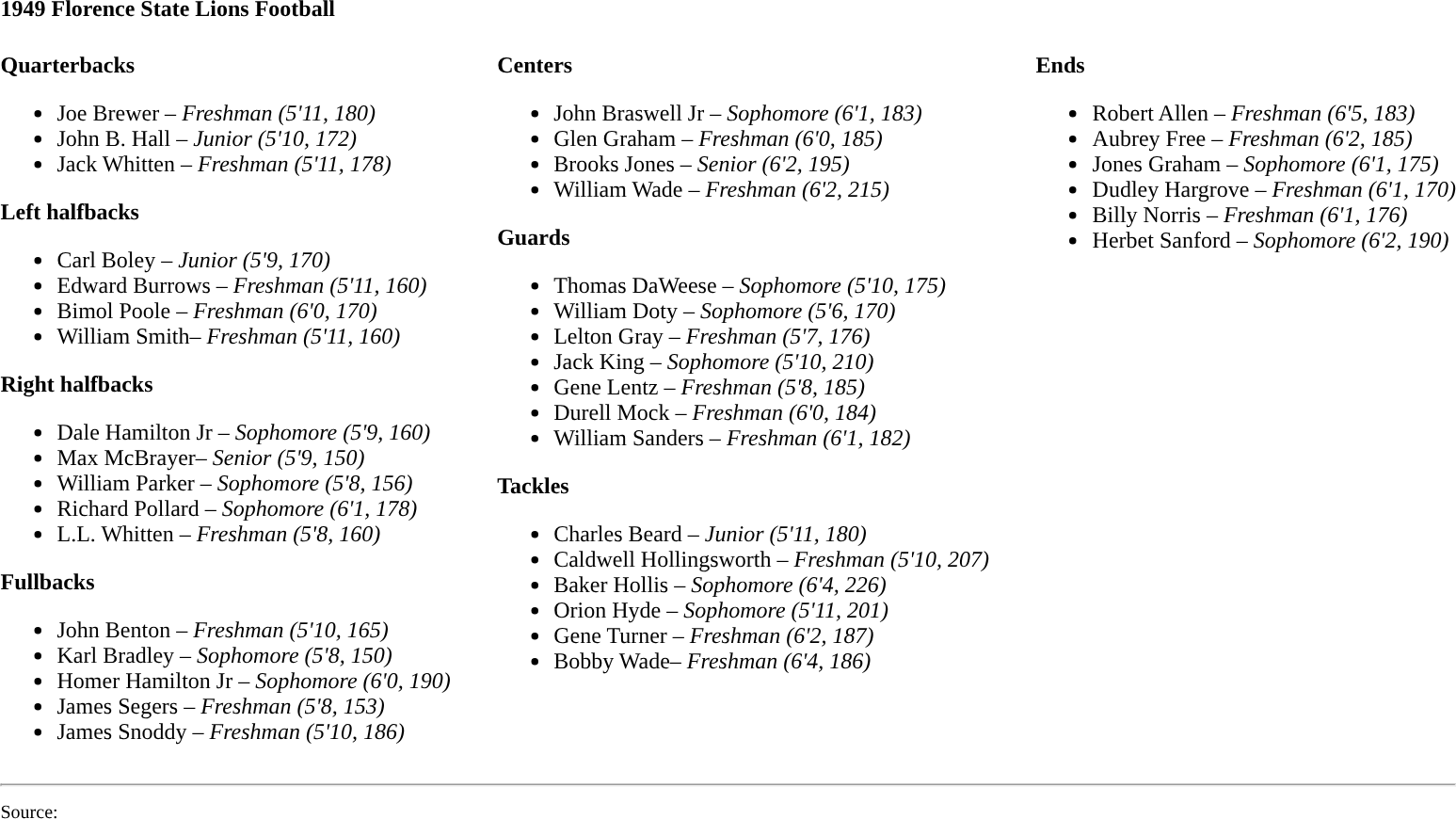<table class="toccolours" style="text-align: left;">
<tr>
<td colspan=11><strong>1949 Florence State Lions Football</strong></td>
</tr>
<tr>
<td valign="top"><br><strong>Quarterbacks</strong><ul><li>Joe Brewer – <em>Freshman (5'11, 180)</em></li><li>John B. Hall – <em>Junior (5'10, 172)</em></li><li>Jack Whitten – <em>Freshman (5'11, 178)</em></li></ul><strong>Left halfbacks</strong><ul><li>Carl Boley – <em>Junior (5'9, 170)</em></li><li>Edward Burrows – <em>Freshman (5'11, 160)</em></li><li>Bimol Poole – <em>Freshman (6'0, 170)</em></li><li>William Smith– <em>Freshman (5'11, 160)</em></li></ul><strong>Right halfbacks</strong><ul><li>Dale Hamilton Jr – <em>Sophomore (5'9, 160)</em></li><li>Max McBrayer– <em>Senior (5'9, 150)</em></li><li>William Parker – <em>Sophomore (5'8, 156)</em></li><li>Richard Pollard – <em>Sophomore (6'1, 178)</em></li><li>L.L. Whitten – <em>Freshman (5'8, 160)</em></li></ul><strong>Fullbacks</strong><ul><li>John Benton – <em>Freshman (5'10, 165)</em></li><li>Karl Bradley – <em>Sophomore (5'8, 150)</em></li><li>Homer Hamilton Jr – <em>Sophomore (6'0, 190)</em></li><li>James Segers – <em>Freshman (5'8, 153)</em></li><li>James Snoddy – <em>Freshman (5'10, 186)</em></li></ul></td>
<td width="25"> </td>
<td style="font-size:100%; vertical-align:top;"><br><strong>Centers</strong><ul><li>John Braswell Jr – <em>Sophomore (6'1, 183)</em></li><li>Glen Graham – <em>Freshman (6'0, 185)</em></li><li>Brooks Jones – <em>Senior (6'2, 195)</em></li><li>William Wade – <em>Freshman (6'2, 215)</em></li></ul><strong>Guards</strong><ul><li>Thomas DaWeese – <em>Sophomore (5'10, 175)</em></li><li>William Doty – <em>Sophomore (5'6, 170)</em></li><li>Lelton Gray – <em>Freshman (5'7, 176)</em></li><li>Jack King – <em>Sophomore (5'10, 210)</em></li><li>Gene Lentz – <em>Freshman (5'8, 185)</em></li><li>Durell Mock – <em>Freshman (6'0, 184)</em></li><li>William Sanders – <em>Freshman (6'1, 182)</em></li></ul><strong>Tackles</strong><ul><li>Charles Beard – <em>Junior (5'11, 180)</em></li><li>Caldwell Hollingsworth – <em>Freshman (5'10, 207)</em></li><li>Baker Hollis – <em>Sophomore (6'4, 226)</em></li><li>Orion Hyde – <em>Sophomore (5'11, 201)</em></li><li>Gene Turner – <em>Freshman (6'2, 187)</em></li><li>Bobby Wade– <em>Freshman (6'4, 186)</em></li></ul></td>
<td width="25"> </td>
<td style="font-size:100%; vertical-align:top;"><br><strong>Ends</strong><ul><li>Robert Allen – <em>Freshman (6'5, 183)</em></li><li>Aubrey Free – <em>Freshman (6'2, 185)</em></li><li>Jones Graham – <em>Sophomore (6'1, 175)</em></li><li>Dudley Hargrove – <em>Freshman (6'1, 170)</em></li><li>Billy Norris – <em>Freshman (6'1, 176)</em></li><li>Herbet Sanford – <em>Sophomore (6'2, 190)</em></li></ul></td>
</tr>
<tr>
<td colspan="7"><hr><small>Source:</small></td>
</tr>
</table>
